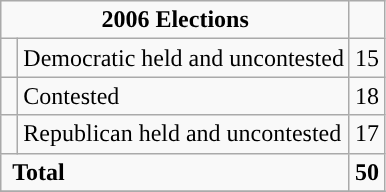<table class="wikitable">
<tr>
<td colspan="2" rowspan="1" align="center"><strong>2006 Elections</strong></td>
</tr>
<tr>
<td style="background-color:"> </td>
<td>Democratic held and uncontested</td>
<td>15</td>
</tr>
<tr>
<td style="background-color:"> </td>
<td>Contested</td>
<td>18</td>
</tr>
<tr>
<td style="background-color:"> </td>
<td>Republican held and uncontested</td>
<td>17</td>
</tr>
<tr>
<td colspan="2" rowspan="1"> <strong>Total</strong><br></td>
<td><strong>50</strong></td>
</tr>
<tr>
</tr>
</table>
